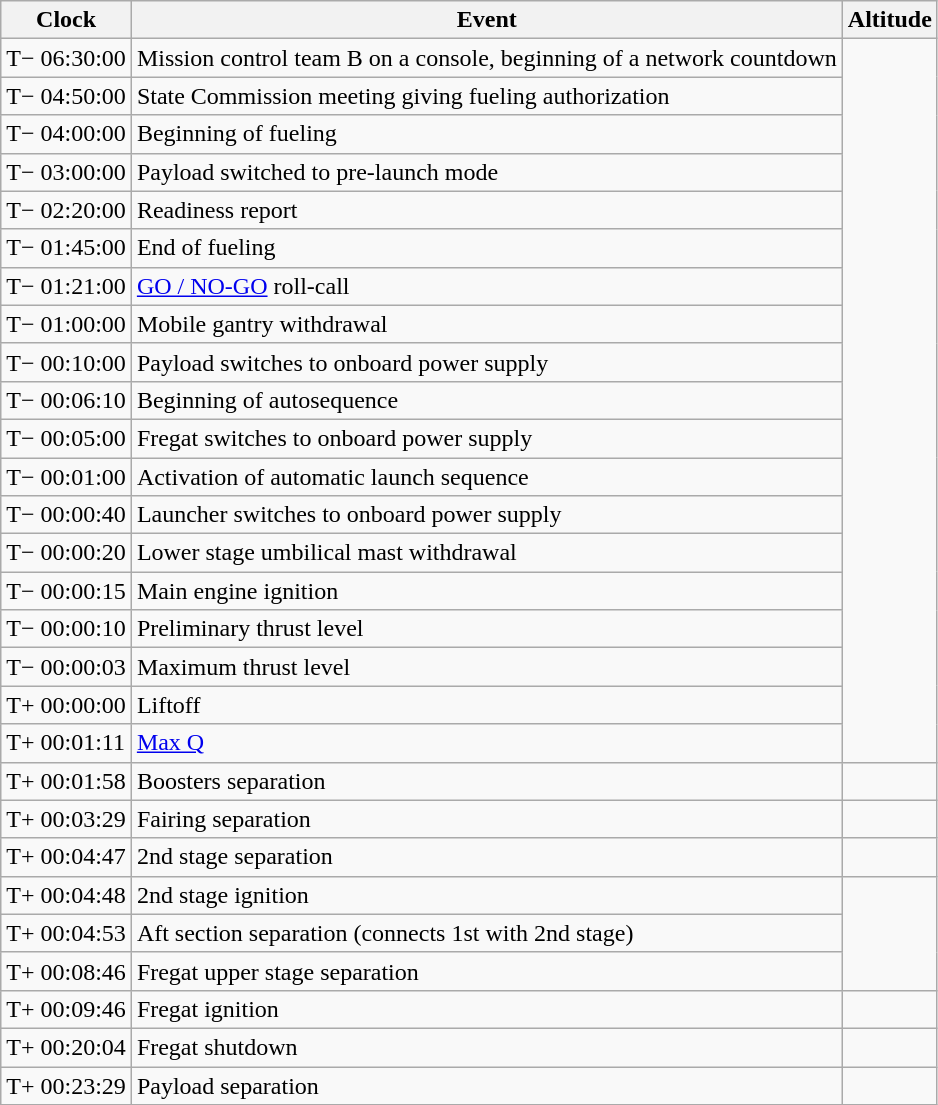<table class="wikitable">
<tr>
<th>Clock</th>
<th>Event</th>
<th>Altitude</th>
</tr>
<tr>
<td>T− 06:30:00</td>
<td>Mission control team B on a console, beginning of a network countdown</td>
</tr>
<tr>
<td>T− 04:50:00</td>
<td>State Commission meeting giving fueling authorization</td>
</tr>
<tr>
<td>T− 04:00:00</td>
<td>Beginning of fueling</td>
</tr>
<tr>
<td>T− 03:00:00</td>
<td>Payload switched to pre-launch mode</td>
</tr>
<tr>
<td>T− 02:20:00</td>
<td>Readiness report</td>
</tr>
<tr>
<td>T− 01:45:00</td>
<td>End of fueling</td>
</tr>
<tr>
<td>T− 01:21:00</td>
<td><a href='#'>GO / NO-GO</a> roll-call</td>
</tr>
<tr>
<td>T− 01:00:00</td>
<td>Mobile gantry withdrawal</td>
</tr>
<tr>
<td>T− 00:10:00</td>
<td>Payload switches to onboard power supply</td>
</tr>
<tr>
<td>T− 00:06:10</td>
<td>Beginning of autosequence</td>
</tr>
<tr>
<td>T− 00:05:00</td>
<td>Fregat switches to onboard power supply</td>
</tr>
<tr>
<td>T− 00:01:00</td>
<td>Activation of automatic launch sequence</td>
</tr>
<tr>
<td>T− 00:00:40</td>
<td>Launcher switches to onboard power supply</td>
</tr>
<tr>
<td>T− 00:00:20</td>
<td>Lower stage umbilical mast withdrawal</td>
</tr>
<tr>
<td>T− 00:00:15</td>
<td>Main engine ignition</td>
</tr>
<tr>
<td>T− 00:00:10</td>
<td>Preliminary thrust level</td>
</tr>
<tr>
<td>T− 00:00:03</td>
<td>Maximum thrust level</td>
</tr>
<tr>
<td>T+ 00:00:00</td>
<td>Liftoff</td>
</tr>
<tr>
<td>T+ 00:01:11</td>
<td><a href='#'>Max Q</a></td>
</tr>
<tr>
<td>T+ 00:01:58</td>
<td>Boosters separation</td>
<td></td>
</tr>
<tr>
<td>T+ 00:03:29</td>
<td>Fairing separation</td>
<td></td>
</tr>
<tr>
<td>T+ 00:04:47</td>
<td>2nd stage separation</td>
<td></td>
</tr>
<tr>
<td>T+ 00:04:48</td>
<td>2nd stage ignition</td>
</tr>
<tr>
<td>T+ 00:04:53</td>
<td>Aft section separation (connects 1st with 2nd stage)</td>
</tr>
<tr>
<td>T+ 00:08:46</td>
<td>Fregat upper stage separation</td>
</tr>
<tr>
<td>T+ 00:09:46</td>
<td>Fregat ignition</td>
<td></td>
</tr>
<tr>
<td>T+ 00:20:04</td>
<td>Fregat shutdown</td>
</tr>
<tr>
<td>T+ 00:23:29</td>
<td>Payload separation</td>
<td></td>
</tr>
</table>
